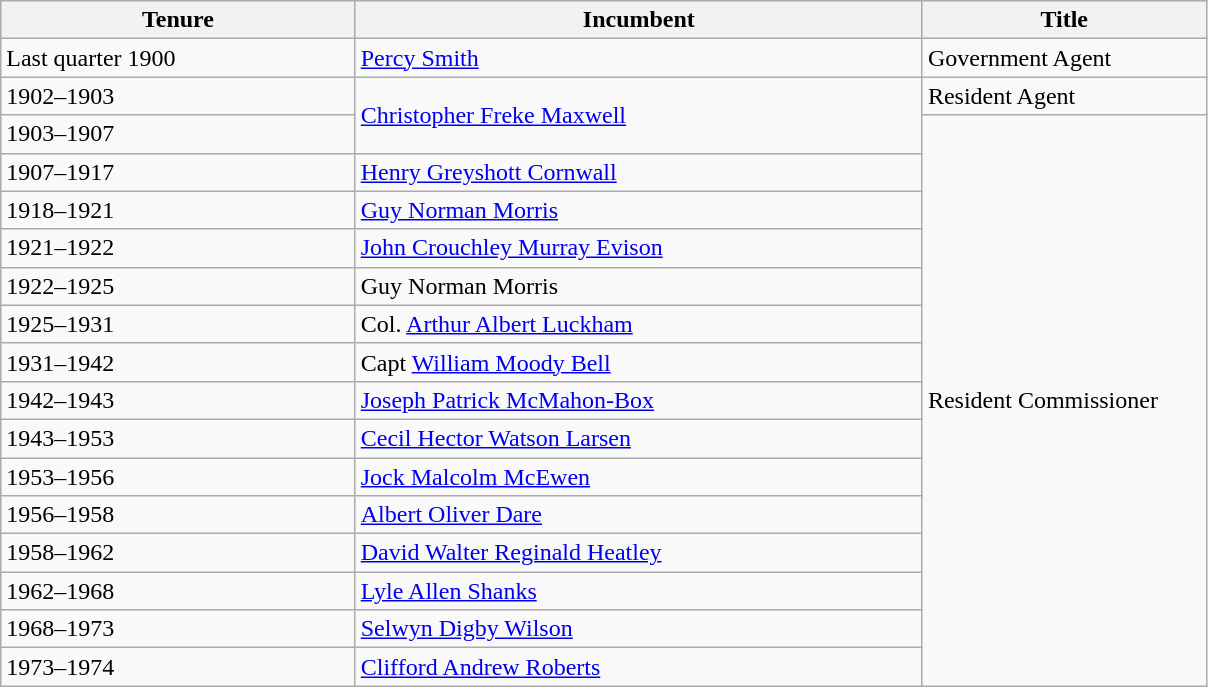<table class="wikitable">
<tr align=left>
<th width="25%">Tenure</th>
<th width="40%">Incumbent</th>
<th width="20%">Title</th>
</tr>
<tr>
<td>Last quarter 1900</td>
<td><a href='#'>Percy Smith</a></td>
<td>Government Agent</td>
</tr>
<tr>
<td>1902–1903</td>
<td rowspan=2><a href='#'>Christopher Freke Maxwell</a></td>
<td>Resident Agent</td>
</tr>
<tr>
<td>1903–1907</td>
<td rowspan=15>Resident Commissioner</td>
</tr>
<tr>
<td>1907–1917</td>
<td><a href='#'>Henry Greyshott Cornwall</a></td>
</tr>
<tr>
<td>1918–1921</td>
<td><a href='#'>Guy Norman Morris</a></td>
</tr>
<tr>
<td>1921–1922</td>
<td><a href='#'>John Crouchley Murray Evison</a></td>
</tr>
<tr>
<td>1922–1925</td>
<td>Guy Norman Morris</td>
</tr>
<tr>
<td>1925–1931</td>
<td>Col. <a href='#'>Arthur Albert Luckham</a></td>
</tr>
<tr>
<td>1931–1942</td>
<td>Capt <a href='#'>William Moody Bell</a></td>
</tr>
<tr>
<td>1942–1943</td>
<td><a href='#'>Joseph Patrick McMahon-Box</a></td>
</tr>
<tr>
<td>1943–1953</td>
<td><a href='#'>Cecil Hector Watson Larsen</a></td>
</tr>
<tr>
<td>1953–1956</td>
<td><a href='#'>Jock Malcolm McEwen</a></td>
</tr>
<tr>
<td>1956–1958</td>
<td><a href='#'>Albert Oliver Dare</a></td>
</tr>
<tr>
<td>1958–1962</td>
<td><a href='#'>David Walter Reginald Heatley</a></td>
</tr>
<tr>
<td>1962–1968</td>
<td><a href='#'>Lyle Allen Shanks</a></td>
</tr>
<tr>
<td>1968–1973</td>
<td><a href='#'>Selwyn Digby Wilson</a></td>
</tr>
<tr>
<td>1973–1974</td>
<td><a href='#'>Clifford Andrew Roberts</a></td>
</tr>
</table>
